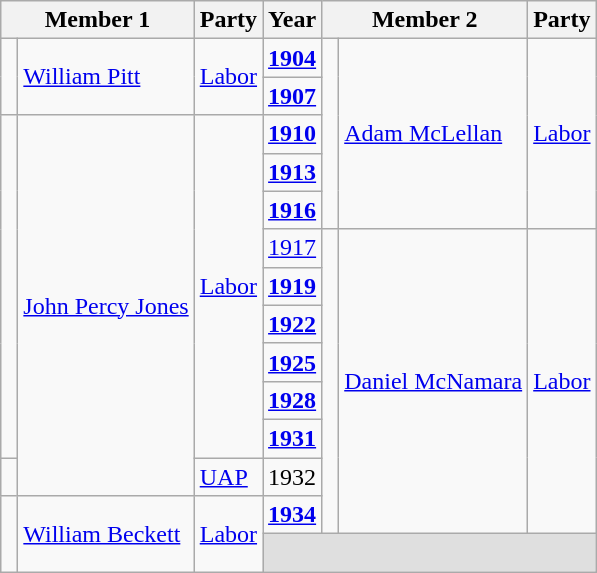<table class="wikitable">
<tr>
<th colspan=2>Member 1</th>
<th>Party</th>
<th>Year</th>
<th colspan=2>Member 2</th>
<th>Party</th>
</tr>
<tr>
<td rowspan=2 > </td>
<td rowspan=2><a href='#'>William Pitt</a></td>
<td rowspan=2><a href='#'>Labor</a></td>
<td><strong><a href='#'>1904</a></strong></td>
<td rowspan=5 > </td>
<td rowspan=5><a href='#'>Adam McLellan</a></td>
<td rowspan=5><a href='#'>Labor</a></td>
</tr>
<tr>
<td><strong><a href='#'>1907</a></strong></td>
</tr>
<tr>
<td rowspan=9 > </td>
<td rowspan=10><a href='#'>John Percy Jones</a></td>
<td rowspan=9><a href='#'>Labor</a></td>
<td><strong><a href='#'>1910</a></strong></td>
</tr>
<tr>
<td><strong><a href='#'>1913</a></strong></td>
</tr>
<tr>
<td><strong><a href='#'>1916</a></strong></td>
</tr>
<tr>
<td><a href='#'>1917</a></td>
<td rowspan=8 > </td>
<td rowspan=8><a href='#'>Daniel McNamara</a></td>
<td rowspan=8><a href='#'>Labor</a></td>
</tr>
<tr>
<td><strong><a href='#'>1919</a></strong></td>
</tr>
<tr>
<td><strong><a href='#'>1922</a></strong></td>
</tr>
<tr>
<td><strong><a href='#'>1925</a></strong></td>
</tr>
<tr>
<td><strong><a href='#'>1928</a></strong></td>
</tr>
<tr>
<td><strong><a href='#'>1931</a></strong></td>
</tr>
<tr>
<td> </td>
<td><a href='#'>UAP</a></td>
<td>1932</td>
</tr>
<tr>
<td rowspan=2 > </td>
<td rowspan=2><a href='#'>William Beckett</a></td>
<td rowspan=2><a href='#'>Labor</a></td>
<td><strong><a href='#'>1934</a></strong></td>
</tr>
<tr>
<td colspan=4  bgcolor=#DFDFDF> </td>
</tr>
</table>
